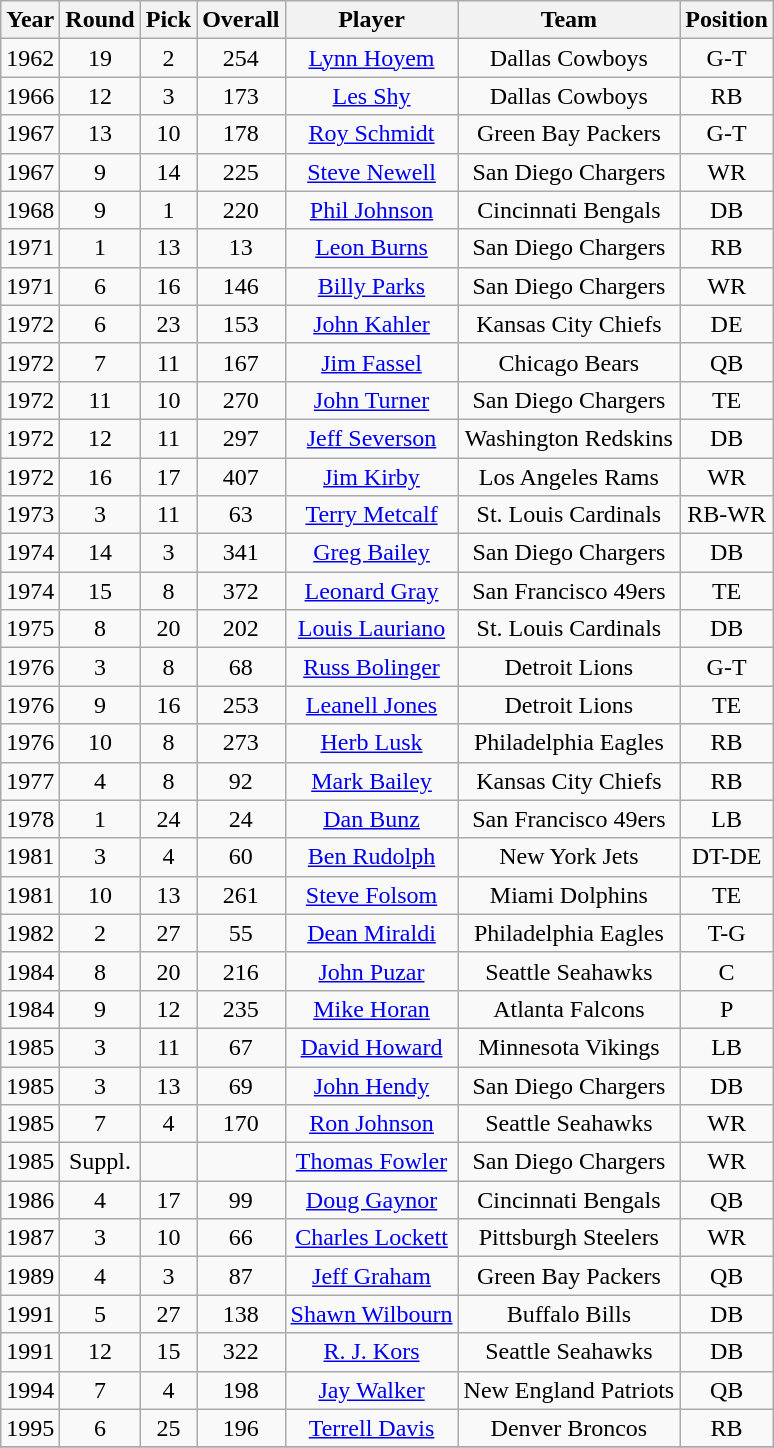<table class="wikitable" style="text-align: center;">
<tr>
<th>Year</th>
<th>Round</th>
<th>Pick</th>
<th>Overall</th>
<th>Player</th>
<th>Team</th>
<th>Position</th>
</tr>
<tr>
<td>1962</td>
<td>19</td>
<td>2</td>
<td>254</td>
<td><a href='#'>Lynn Hoyem</a></td>
<td>Dallas Cowboys</td>
<td>G-T</td>
</tr>
<tr>
<td>1966</td>
<td>12</td>
<td>3</td>
<td>173</td>
<td><a href='#'>Les Shy</a></td>
<td>Dallas Cowboys</td>
<td>RB</td>
</tr>
<tr>
<td>1967</td>
<td>13</td>
<td>10</td>
<td>178</td>
<td><a href='#'>Roy Schmidt</a></td>
<td>Green Bay Packers</td>
<td>G-T</td>
</tr>
<tr>
<td>1967</td>
<td>9</td>
<td>14</td>
<td>225</td>
<td><a href='#'>Steve Newell</a></td>
<td>San Diego Chargers</td>
<td>WR</td>
</tr>
<tr>
<td>1968</td>
<td>9</td>
<td>1</td>
<td>220</td>
<td><a href='#'>Phil Johnson</a></td>
<td>Cincinnati Bengals</td>
<td>DB</td>
</tr>
<tr>
<td>1971</td>
<td>1</td>
<td>13</td>
<td>13</td>
<td><a href='#'>Leon Burns</a></td>
<td>San Diego Chargers</td>
<td>RB</td>
</tr>
<tr>
<td>1971</td>
<td>6</td>
<td>16</td>
<td>146</td>
<td><a href='#'>Billy Parks</a></td>
<td>San Diego Chargers</td>
<td>WR</td>
</tr>
<tr>
<td>1972</td>
<td>6</td>
<td>23</td>
<td>153</td>
<td><a href='#'>John Kahler</a></td>
<td>Kansas City Chiefs</td>
<td>DE</td>
</tr>
<tr>
<td>1972</td>
<td>7</td>
<td>11</td>
<td>167</td>
<td><a href='#'>Jim Fassel</a></td>
<td>Chicago Bears</td>
<td>QB</td>
</tr>
<tr>
<td>1972</td>
<td>11</td>
<td>10</td>
<td>270</td>
<td><a href='#'>John Turner</a></td>
<td>San Diego Chargers</td>
<td>TE</td>
</tr>
<tr>
<td>1972</td>
<td>12</td>
<td>11</td>
<td>297</td>
<td><a href='#'>Jeff Severson</a></td>
<td>Washington Redskins</td>
<td>DB</td>
</tr>
<tr>
<td>1972</td>
<td>16</td>
<td>17</td>
<td>407</td>
<td><a href='#'>Jim Kirby</a></td>
<td>Los Angeles Rams</td>
<td>WR</td>
</tr>
<tr>
<td>1973</td>
<td>3</td>
<td>11</td>
<td>63</td>
<td><a href='#'>Terry Metcalf</a></td>
<td>St. Louis Cardinals</td>
<td>RB-WR</td>
</tr>
<tr>
<td>1974</td>
<td>14</td>
<td>3</td>
<td>341</td>
<td><a href='#'>Greg Bailey</a></td>
<td>San Diego Chargers</td>
<td>DB</td>
</tr>
<tr>
<td>1974</td>
<td>15</td>
<td>8</td>
<td>372</td>
<td><a href='#'>Leonard Gray</a></td>
<td>San Francisco 49ers</td>
<td>TE</td>
</tr>
<tr>
<td>1975</td>
<td>8</td>
<td>20</td>
<td>202</td>
<td><a href='#'>Louis Lauriano</a></td>
<td>St. Louis Cardinals</td>
<td>DB</td>
</tr>
<tr>
<td>1976</td>
<td>3</td>
<td>8</td>
<td>68</td>
<td><a href='#'>Russ Bolinger</a></td>
<td>Detroit Lions</td>
<td>G-T</td>
</tr>
<tr>
<td>1976</td>
<td>9</td>
<td>16</td>
<td>253</td>
<td><a href='#'>Leanell Jones</a></td>
<td>Detroit Lions</td>
<td>TE</td>
</tr>
<tr>
<td>1976</td>
<td>10</td>
<td>8</td>
<td>273</td>
<td><a href='#'>Herb Lusk</a></td>
<td>Philadelphia Eagles</td>
<td>RB</td>
</tr>
<tr>
<td>1977</td>
<td>4</td>
<td>8</td>
<td>92</td>
<td><a href='#'>Mark Bailey</a></td>
<td>Kansas City Chiefs</td>
<td>RB</td>
</tr>
<tr>
<td>1978</td>
<td>1</td>
<td>24</td>
<td>24</td>
<td><a href='#'>Dan Bunz</a></td>
<td>San Francisco 49ers</td>
<td>LB</td>
</tr>
<tr>
<td>1981</td>
<td>3</td>
<td>4</td>
<td>60</td>
<td><a href='#'>Ben Rudolph</a></td>
<td>New York Jets</td>
<td>DT-DE</td>
</tr>
<tr>
<td>1981</td>
<td>10</td>
<td>13</td>
<td>261</td>
<td><a href='#'>Steve Folsom</a></td>
<td>Miami Dolphins</td>
<td>TE</td>
</tr>
<tr>
<td>1982</td>
<td>2</td>
<td>27</td>
<td>55</td>
<td><a href='#'>Dean Miraldi</a></td>
<td>Philadelphia Eagles</td>
<td>T-G</td>
</tr>
<tr>
<td>1984</td>
<td>8</td>
<td>20</td>
<td>216</td>
<td><a href='#'>John Puzar</a></td>
<td>Seattle Seahawks</td>
<td>C</td>
</tr>
<tr>
<td>1984</td>
<td>9</td>
<td>12</td>
<td>235</td>
<td><a href='#'>Mike Horan</a></td>
<td>Atlanta Falcons</td>
<td>P</td>
</tr>
<tr>
<td>1985</td>
<td>3</td>
<td>11</td>
<td>67</td>
<td><a href='#'>David Howard</a></td>
<td>Minnesota Vikings</td>
<td>LB</td>
</tr>
<tr>
<td>1985</td>
<td>3</td>
<td>13</td>
<td>69</td>
<td><a href='#'>John Hendy</a></td>
<td>San Diego Chargers</td>
<td>DB</td>
</tr>
<tr>
<td>1985</td>
<td>7</td>
<td>4</td>
<td>170</td>
<td><a href='#'>Ron Johnson</a></td>
<td>Seattle Seahawks</td>
<td>WR</td>
</tr>
<tr>
<td>1985</td>
<td>Suppl.</td>
<td></td>
<td></td>
<td><a href='#'>Thomas Fowler</a></td>
<td>San Diego Chargers</td>
<td>WR</td>
</tr>
<tr>
<td>1986</td>
<td>4</td>
<td>17</td>
<td>99</td>
<td><a href='#'>Doug Gaynor</a></td>
<td>Cincinnati Bengals</td>
<td>QB</td>
</tr>
<tr>
<td>1987</td>
<td>3</td>
<td>10</td>
<td>66</td>
<td><a href='#'>Charles Lockett</a></td>
<td>Pittsburgh Steelers</td>
<td>WR</td>
</tr>
<tr>
<td>1989</td>
<td>4</td>
<td>3</td>
<td>87</td>
<td><a href='#'>Jeff Graham</a></td>
<td>Green Bay Packers</td>
<td>QB</td>
</tr>
<tr>
<td>1991</td>
<td>5</td>
<td>27</td>
<td>138</td>
<td><a href='#'>Shawn Wilbourn</a></td>
<td>Buffalo Bills</td>
<td>DB</td>
</tr>
<tr>
<td>1991</td>
<td>12</td>
<td>15</td>
<td>322</td>
<td><a href='#'>R. J. Kors</a></td>
<td>Seattle Seahawks</td>
<td>DB</td>
</tr>
<tr>
<td>1994</td>
<td>7</td>
<td>4</td>
<td>198</td>
<td><a href='#'>Jay Walker</a></td>
<td>New England Patriots</td>
<td>QB</td>
</tr>
<tr>
<td>1995</td>
<td>6</td>
<td>25</td>
<td>196</td>
<td><a href='#'>Terrell Davis</a></td>
<td>Denver Broncos</td>
<td>RB</td>
</tr>
<tr>
</tr>
</table>
